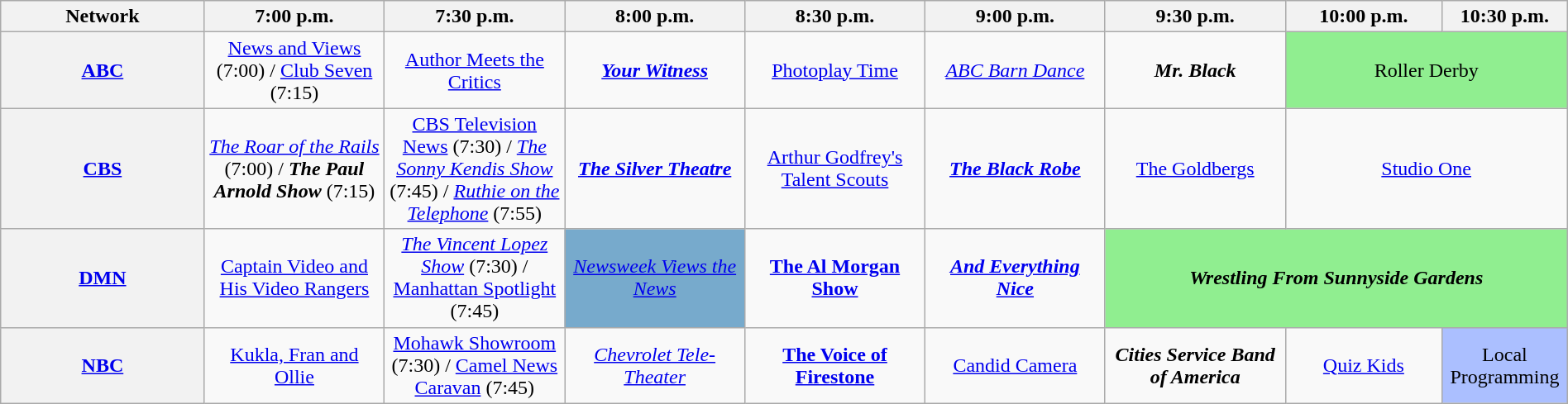<table class="wikitable" style="width:100%;margin-right:0;text-align:center">
<tr>
<th style="width:13%;">Network</th>
<th style="width:11.5%;">7:00 p.m.</th>
<th style="width:11.5%;">7:30 p.m.</th>
<th style="width:11.5%;">8:00 p.m.</th>
<th style="width:11.5%;">8:30 p.m.</th>
<th style="width:11.5%;">9:00 p.m.</th>
<th style="width:11.5%;">9:30 p.m.</th>
<th style="width:10%;">10:00 p.m.</th>
<th style="width:10%;">10:30 p.m.</th>
</tr>
<tr>
<th><a href='#'>ABC</a></th>
<td><a href='#'>News and Views</a>  (7:00) / <a href='#'>Club Seven</a> (7:15)</td>
<td><a href='#'>Author Meets the Critics</a></td>
<td><strong><em><a href='#'>Your Witness</a></em></strong></td>
<td><a href='#'>Photoplay Time</a></td>
<td><em><a href='#'>ABC Barn Dance</a></em></td>
<td><strong><em>Mr. Black</em></strong></td>
<td colspan="2" bgcolor="lightgreen">Roller Derby</td>
</tr>
<tr>
<th><a href='#'>CBS</a></th>
<td><em><a href='#'>The Roar of the Rails</a></em> (7:00) / <strong><em>The Paul Arnold Show</em></strong> (7:15)</td>
<td><a href='#'>CBS Television News</a> (7:30) / <em><a href='#'>The Sonny Kendis Show</a></em> (7:45) / <em><a href='#'>Ruthie on the Telephone</a></em> (7:55)</td>
<td><strong><em><a href='#'>The Silver Theatre</a></em></strong></td>
<td><a href='#'>Arthur Godfrey's Talent Scouts</a></td>
<td><strong><em><a href='#'>The Black Robe</a></em></strong></td>
<td><a href='#'>The Goldbergs</a></td>
<td colspan="2"><a href='#'>Studio One</a></td>
</tr>
<tr>
<th><a href='#'>DMN</a></th>
<td><a href='#'>Captain Video and His Video Rangers</a></td>
<td><em><a href='#'>The Vincent Lopez Show</a></em> (7:30) / <a href='#'>Manhattan Spotlight</a> (7:45)</td>
<td bgcolor="#77AACC"><em><a href='#'>Newsweek Views the News</a></em></td>
<td><strong><a href='#'>The Al Morgan Show</a></strong></td>
<td><strong><em><a href='#'>And Everything Nice</a></em></strong></td>
<td colspan="3" bgcolor="lightgreen"><strong><em>Wrestling From Sunnyside Gardens</em></strong></td>
</tr>
<tr>
<th><a href='#'>NBC</a></th>
<td><a href='#'>Kukla, Fran and Ollie</a></td>
<td><a href='#'>Mohawk Showroom</a> (7:30) / <a href='#'>Camel News Caravan</a> (7:45)</td>
<td><em><a href='#'>Chevrolet Tele-Theater</a></em></td>
<td><strong><a href='#'>The Voice of Firestone</a></strong></td>
<td><a href='#'>Candid Camera</a></td>
<td><strong><em>Cities Service Band of America</em></strong></td>
<td><a href='#'>Quiz Kids</a></td>
<td bgcolor="#abbfff">Local Programming</td>
</tr>
</table>
